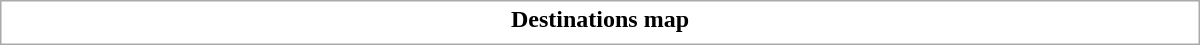<table class="collapsible collapsed" style="border:1px #aaa solid; width:50em; margin:0.2em auto">
<tr>
<th>Destinations map</th>
</tr>
<tr>
<td></td>
</tr>
</table>
